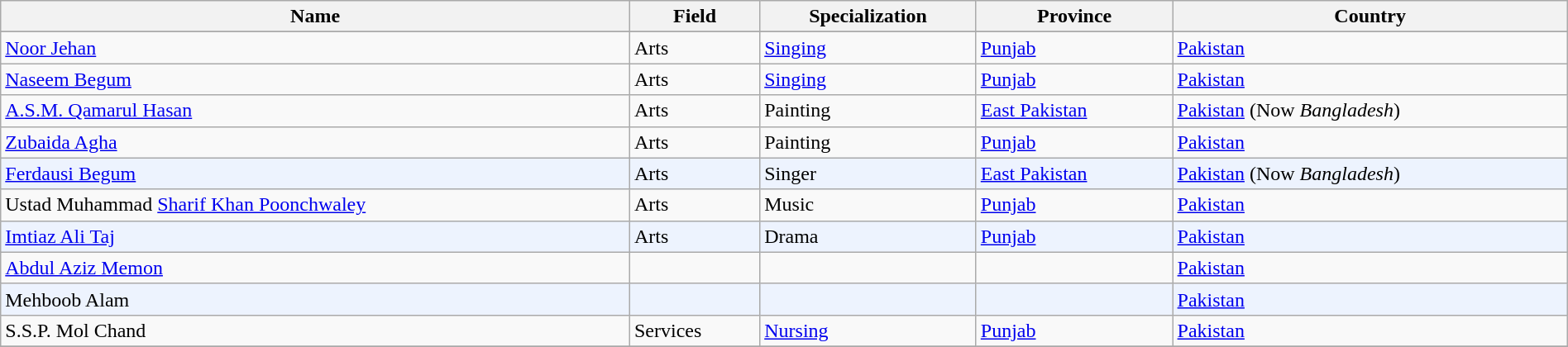<table class="wikitable sortable" width="100%">
<tr>
<th>Name</th>
<th>Field</th>
<th>Specialization</th>
<th>Province</th>
<th>Country</th>
</tr>
<tr bgcolor=#edf3fe>
</tr>
<tr bgcolor=#edf3fe>
</tr>
<tr>
<td><a href='#'>Noor Jehan</a></td>
<td>Arts</td>
<td><a href='#'>Singing</a></td>
<td><a href='#'>Punjab</a></td>
<td><a href='#'>Pakistan</a></td>
</tr>
<tr>
<td><a href='#'>Naseem Begum</a></td>
<td>Arts</td>
<td><a href='#'>Singing</a></td>
<td><a href='#'>Punjab</a></td>
<td><a href='#'>Pakistan</a></td>
</tr>
<tr>
<td><a href='#'>A.S.M. Qamarul Hasan</a></td>
<td>Arts</td>
<td>Painting</td>
<td><a href='#'>East Pakistan</a></td>
<td><a href='#'>Pakistan</a> (Now <em>Bangladesh</em>)</td>
</tr>
<tr>
<td><a href='#'>Zubaida Agha</a></td>
<td>Arts</td>
<td>Painting</td>
<td><a href='#'>Punjab</a></td>
<td><a href='#'>Pakistan</a></td>
</tr>
<tr bgcolor=#edf3fe>
<td><a href='#'>Ferdausi Begum</a></td>
<td>Arts</td>
<td>Singer</td>
<td><a href='#'>East Pakistan</a></td>
<td><a href='#'>Pakistan</a> (Now <em>Bangladesh</em>)</td>
</tr>
<tr>
<td>Ustad Muhammad <a href='#'>Sharif Khan Poonchwaley</a></td>
<td>Arts</td>
<td>Music</td>
<td><a href='#'>Punjab</a></td>
<td><a href='#'>Pakistan</a></td>
</tr>
<tr bgcolor=#edf3fe>
<td><a href='#'>Imtiaz Ali Taj</a></td>
<td>Arts</td>
<td>Drama</td>
<td><a href='#'>Punjab</a></td>
<td><a href='#'>Pakistan</a></td>
</tr>
<tr>
<td><a href='#'>Abdul Aziz Memon</a></td>
<td></td>
<td></td>
<td></td>
<td><a href='#'>Pakistan</a></td>
</tr>
<tr bgcolor=#edf3fe>
<td>Mehboob Alam</td>
<td></td>
<td></td>
<td></td>
<td><a href='#'>Pakistan</a></td>
</tr>
<tr>
<td>S.S.P. Mol Chand</td>
<td>Services</td>
<td><a href='#'>Nursing</a></td>
<td><a href='#'>Punjab</a></td>
<td><a href='#'>Pakistan</a></td>
</tr>
<tr bgcolor=#edf3fe>
</tr>
</table>
